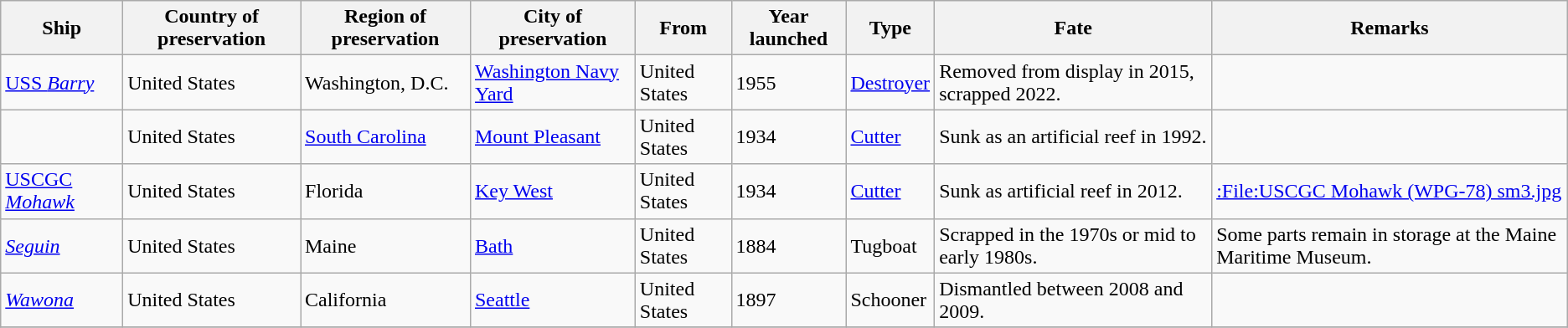<table class="wikitable sortable">
<tr>
<th>Ship</th>
<th>Country of preservation</th>
<th>Region of preservation</th>
<th>City of preservation</th>
<th>From</th>
<th>Year launched</th>
<th>Type</th>
<th>Fate</th>
<th>Remarks</th>
</tr>
<tr>
<td><a href='#'>USS <em>Barry</em></a></td>
<td>United States</td>
<td>Washington, D.C.</td>
<td><a href='#'>Washington Navy Yard</a></td>
<td>United States<br></td>
<td>1955</td>
<td><a href='#'>Destroyer</a></td>
<td>Removed from display in 2015, scrapped 2022.</td>
<td></td>
</tr>
<tr>
<td></td>
<td>United States</td>
<td><a href='#'>South Carolina</a></td>
<td><a href='#'>Mount Pleasant</a></td>
<td>United States<br></td>
<td>1934</td>
<td><a href='#'>Cutter</a></td>
<td>Sunk as an artificial reef in 1992.</td>
<td></td>
</tr>
<tr>
<td><a href='#'>USCGC <em>Mohawk</em></a></td>
<td>United States</td>
<td>Florida</td>
<td><a href='#'>Key West</a></td>
<td>United States<br></td>
<td>1934</td>
<td><a href='#'>Cutter</a></td>
<td>Sunk as artificial reef in 2012.</td>
<td><a href='#'>:File:USCGC Mohawk (WPG-78) sm3.jpg</a></td>
</tr>
<tr>
<td><em><a href='#'>Seguin</a></em></td>
<td>United States</td>
<td>Maine</td>
<td><a href='#'>Bath</a></td>
<td>United States<br></td>
<td>1884</td>
<td>Tugboat</td>
<td>Scrapped in the 1970s or mid to early 1980s.</td>
<td>Some parts remain in storage at the Maine Maritime Museum.</td>
</tr>
<tr>
<td><a href='#'><em>Wawona</em></a></td>
<td>United States</td>
<td>California</td>
<td><a href='#'>Seattle</a></td>
<td>United States<br></td>
<td>1897</td>
<td>Schooner</td>
<td>Dismantled between 2008 and 2009.</td>
<td></td>
</tr>
<tr>
</tr>
</table>
